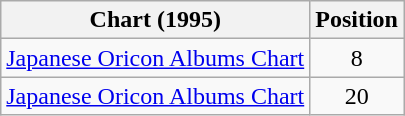<table class="wikitable" style="text-align:center;">
<tr>
<th>Chart (1995)</th>
<th>Position</th>
</tr>
<tr>
<td><a href='#'>Japanese Oricon Albums Chart</a></td>
<td>8</td>
</tr>
<tr>
<td><a href='#'>Japanese Oricon Albums Chart</a></td>
<td>20 </td>
</tr>
</table>
